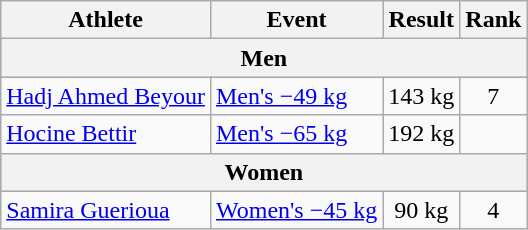<table class="wikitable" style="font-size:100%">
<tr>
<th scope="col">Athlete</th>
<th scope="col">Event</th>
<th scope="col">Result</th>
<th scope="col">Rank</th>
</tr>
<tr style="background:#9acdff;">
<th colspan=4>Men</th>
</tr>
<tr align=center>
<td align=left><a href='#'>Hadj Ahmed Beyour</a></td>
<td align=left><a href='#'>Men's −49 kg</a></td>
<td>143 kg</td>
<td>7</td>
</tr>
<tr align=center>
<td align=left><a href='#'>Hocine Bettir</a></td>
<td align=left><a href='#'>Men's −65 kg</a></td>
<td>192 kg</td>
<td></td>
</tr>
<tr style="background:#9acdff;">
<th colspan=4>Women</th>
</tr>
<tr align=center>
<td align=left><a href='#'>Samira Guerioua</a></td>
<td align=left><a href='#'>Women's −45 kg</a></td>
<td>90 kg</td>
<td>4</td>
</tr>
</table>
